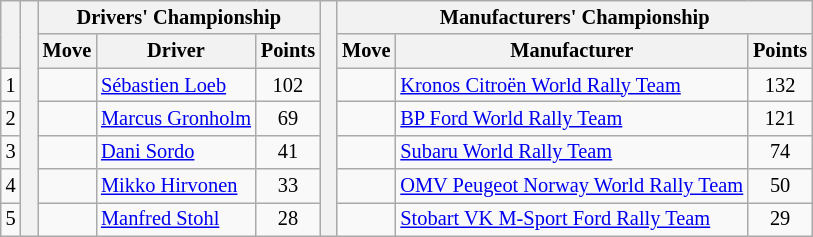<table class="wikitable" style="font-size:85%;">
<tr>
<th rowspan="2"></th>
<th rowspan="7" style="width:5px;"></th>
<th colspan="3">Drivers' Championship</th>
<th rowspan="7" style="width:5px;"></th>
<th colspan="3" nowrap>Manufacturers' Championship</th>
</tr>
<tr>
<th>Move</th>
<th>Driver</th>
<th>Points</th>
<th>Move</th>
<th>Manufacturer</th>
<th>Points</th>
</tr>
<tr>
<td align="center">1</td>
<td align="center"></td>
<td> <a href='#'>Sébastien Loeb</a></td>
<td align="center">102</td>
<td align="center"></td>
<td> <a href='#'>Kronos Citroën World Rally Team</a></td>
<td align="center">132</td>
</tr>
<tr>
<td align="center">2</td>
<td align="center"></td>
<td> <a href='#'>Marcus Gronholm</a></td>
<td align="center">69</td>
<td align="center"></td>
<td> <a href='#'>BP Ford World Rally Team</a></td>
<td align="center">121</td>
</tr>
<tr>
<td align="center">3</td>
<td align="center"></td>
<td> <a href='#'>Dani Sordo</a></td>
<td align="center">41</td>
<td align="center"></td>
<td> <a href='#'>Subaru World Rally Team</a></td>
<td align="center">74</td>
</tr>
<tr>
<td align="center">4</td>
<td align="center"></td>
<td> <a href='#'>Mikko Hirvonen</a></td>
<td align="center">33</td>
<td align="center"></td>
<td> <a href='#'>OMV Peugeot Norway World Rally Team</a></td>
<td align="center">50</td>
</tr>
<tr>
<td align="center">5</td>
<td align="center"></td>
<td> <a href='#'>Manfred Stohl</a></td>
<td align="center">28</td>
<td align="center"></td>
<td> <a href='#'>Stobart VK M-Sport Ford Rally Team</a></td>
<td align="center">29</td>
</tr>
</table>
